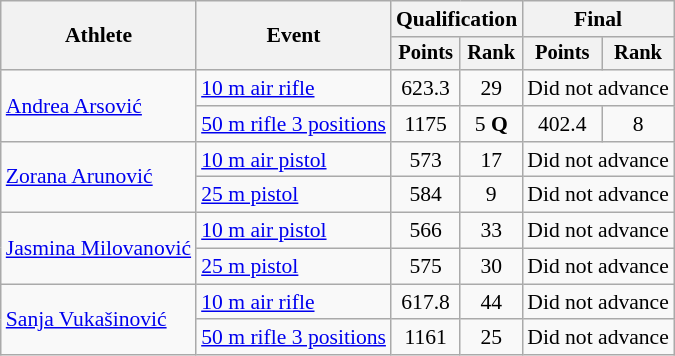<table class="wikitable" style="font-size:90%">
<tr>
<th rowspan="2">Athlete</th>
<th rowspan="2">Event</th>
<th colspan=2>Qualification</th>
<th colspan=2>Final</th>
</tr>
<tr style="font-size:95%">
<th>Points</th>
<th>Rank</th>
<th>Points</th>
<th>Rank</th>
</tr>
<tr align=center>
<td align=left rowspan=2><a href='#'>Andrea Arsović</a></td>
<td align=left><a href='#'>10 m air rifle</a></td>
<td>623.3</td>
<td>29</td>
<td colspan=2>Did not advance</td>
</tr>
<tr align=center>
<td align=left><a href='#'>50 m rifle 3 positions</a></td>
<td>1175</td>
<td>5 <strong>Q</strong></td>
<td>402.4</td>
<td>8</td>
</tr>
<tr align=center>
<td align=left rowspan=2><a href='#'>Zorana Arunović</a></td>
<td align=left><a href='#'>10 m air pistol</a></td>
<td>573</td>
<td>17</td>
<td colspan=2>Did not advance</td>
</tr>
<tr align=center>
<td align=left><a href='#'>25 m pistol</a></td>
<td>584</td>
<td>9</td>
<td colspan=2>Did not advance</td>
</tr>
<tr align=center>
<td align=left rowspan=2><a href='#'>Jasmina Milovanović</a></td>
<td align=left><a href='#'>10 m air pistol</a></td>
<td>566</td>
<td>33</td>
<td colspan=2>Did not advance</td>
</tr>
<tr align=center>
<td align=left><a href='#'>25 m pistol</a></td>
<td>575</td>
<td>30</td>
<td colspan=2>Did not advance</td>
</tr>
<tr align=center>
<td align=left rowspan=2><a href='#'>Sanja Vukašinović</a></td>
<td align=left><a href='#'>10 m air rifle</a></td>
<td>617.8</td>
<td>44</td>
<td colspan=2>Did not advance</td>
</tr>
<tr align=center>
<td align=left><a href='#'>50 m rifle 3 positions</a></td>
<td>1161</td>
<td>25</td>
<td colspan=2>Did not advance</td>
</tr>
</table>
